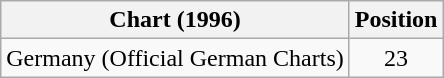<table class="wikitable sortable plainrowheaders" style="text-align:center">
<tr>
<th scope="col">Chart (1996)</th>
<th scope="col">Position</th>
</tr>
<tr>
<td align="left">Germany (Official German Charts)</td>
<td align="center">23</td>
</tr>
</table>
